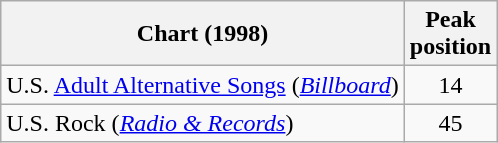<table class="wikitable">
<tr>
<th>Chart (1998)</th>
<th>Peak<br>position</th>
</tr>
<tr>
<td align="left">U.S. <a href='#'>Adult Alternative Songs</a> (<em><a href='#'>Billboard</a></em>)</td>
<td align="center">14</td>
</tr>
<tr>
<td align="left">U.S. Rock (<em><a href='#'>Radio & Records</a></em>)</td>
<td align="center">45</td>
</tr>
</table>
